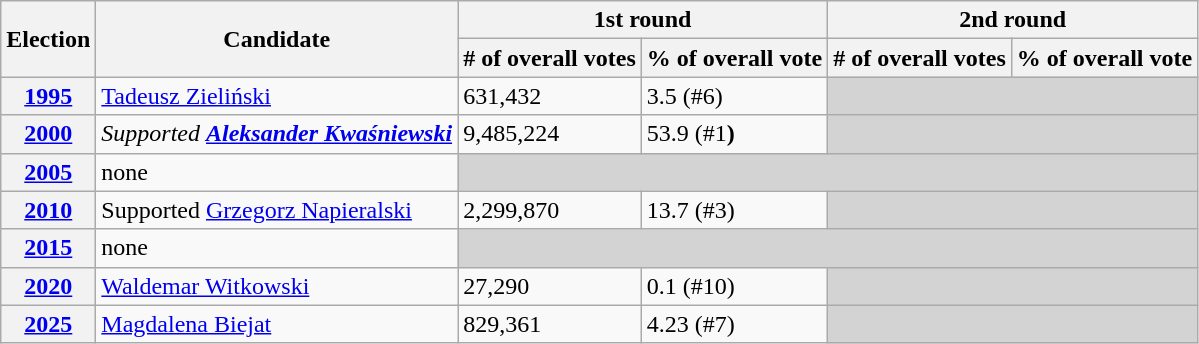<table class=wikitable>
<tr>
<th rowspan=2>Election</th>
<th rowspan=2>Candidate</th>
<th colspan=2>1st round</th>
<th colspan=2>2nd round</th>
</tr>
<tr>
<th># of overall votes</th>
<th>% of overall vote</th>
<th># of overall votes</th>
<th>% of overall vote</th>
</tr>
<tr>
<th><a href='#'>1995</a></th>
<td><a href='#'>Tadeusz Zieliński</a></td>
<td>631,432</td>
<td>3.5 (#6)</td>
<td colspan="2" style="background:lightgrey;"></td>
</tr>
<tr>
<th><a href='#'>2000</a></th>
<td><em>Supported <strong><a href='#'>Aleksander Kwaśniewski</a><strong><em></td>
<td>9,485,224</td>
<td>53.9 (</strong>#1<strong>)</td>
<td colspan="2" style="background:lightgrey;"></td>
</tr>
<tr>
<th><a href='#'>2005</a></th>
<td></em>none<em></td>
<td colspan="4" style="background:lightgrey;"></td>
</tr>
<tr>
<th><a href='#'>2010</a></th>
<td></em>Supported <a href='#'>Grzegorz Napieralski</a><em></td>
<td>2,299,870</td>
<td>13.7 (#3)</td>
<td colspan="2" style="background:lightgrey;"></td>
</tr>
<tr>
<th><a href='#'>2015</a></th>
<td></em>none<em></td>
<td colspan="4" style="background:lightgrey;"></td>
</tr>
<tr>
<th><a href='#'>2020</a></th>
<td><a href='#'>Waldemar Witkowski</a></td>
<td>27,290</td>
<td>0.1 (#10)</td>
<td colspan="2" style="background:lightgrey;"></td>
</tr>
<tr>
<th><a href='#'>2025</a></th>
<td><a href='#'>Magdalena Biejat</a></td>
<td>829,361</td>
<td>4.23 (#7)</td>
<td colspan="2" style="background:lightgrey;"></td>
</tr>
</table>
